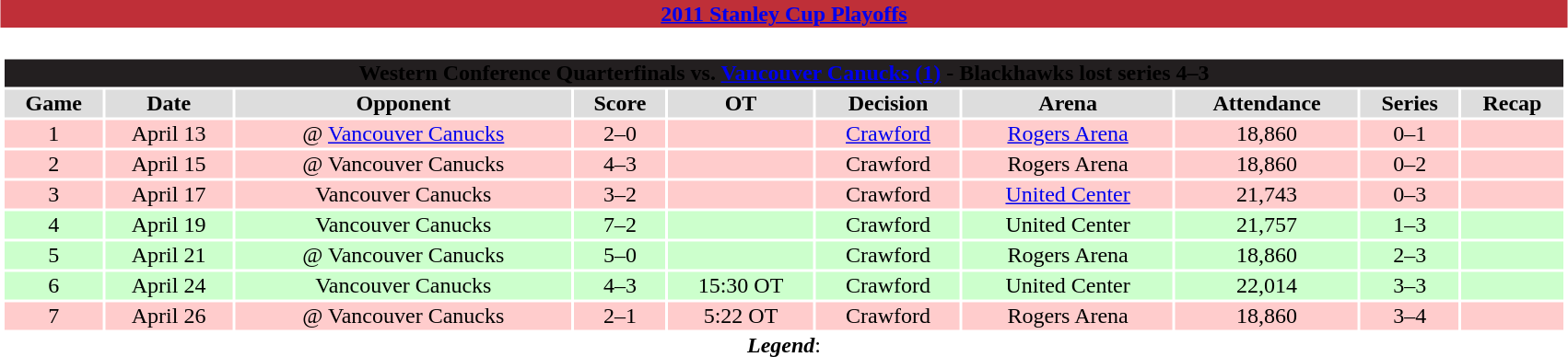<table class="toccolours"  style="width:90%; clear:both; margin:1.5em auto; text-align:center;">
<tr>
<th colspan=10 style="background:#BF2F38"><a href='#'><span>2011 Stanley Cup Playoffs</span></a></th>
</tr>
<tr>
<td colspan=10><br><table class="toccolours collapsible collapsed"  style="width:100%; margin:auto;">
<tr>
<th colspan="10;" style="background:#231f20;"><span>Western Conference Quarterfinals vs. <a href='#'><span>Vancouver Canucks (1)</span></a> - Blackhawks lost series 4–3</span></th>
</tr>
<tr style="text-align:center; background:#ddd;">
<td><strong>Game</strong></td>
<td><strong>Date</strong></td>
<td><strong>Opponent</strong></td>
<td><strong>Score</strong></td>
<td><strong>OT</strong></td>
<td><strong>Decision</strong></td>
<td><strong>Arena</strong></td>
<td><strong>Attendance</strong></td>
<td><strong>Series</strong></td>
<td><strong>Recap</strong></td>
</tr>
<tr align="center" bgcolor="#ffcccc">
<td>1</td>
<td>April 13</td>
<td>@ <a href='#'>Vancouver Canucks</a></td>
<td>2–0</td>
<td></td>
<td><a href='#'>Crawford</a></td>
<td><a href='#'>Rogers Arena</a></td>
<td>18,860</td>
<td>0–1</td>
<td></td>
</tr>
<tr align="center" bgcolor="#ffcccc">
<td>2</td>
<td>April 15</td>
<td>@ Vancouver Canucks</td>
<td>4–3</td>
<td></td>
<td>Crawford</td>
<td>Rogers Arena</td>
<td>18,860</td>
<td>0–2</td>
<td></td>
</tr>
<tr align="center" bgcolor="#ffcccc">
<td>3</td>
<td>April 17</td>
<td>Vancouver Canucks</td>
<td>3–2</td>
<td></td>
<td>Crawford</td>
<td><a href='#'>United Center</a></td>
<td>21,743</td>
<td>0–3</td>
<td></td>
</tr>
<tr align="center" bgcolor="#ccffcc">
<td>4</td>
<td>April 19</td>
<td>Vancouver Canucks</td>
<td>7–2</td>
<td></td>
<td>Crawford</td>
<td>United Center</td>
<td>21,757</td>
<td>1–3</td>
<td></td>
</tr>
<tr align="center" bgcolor="#ccffcc">
<td>5</td>
<td>April 21</td>
<td>@ Vancouver Canucks</td>
<td>5–0</td>
<td></td>
<td>Crawford</td>
<td>Rogers Arena</td>
<td>18,860</td>
<td>2–3</td>
<td></td>
</tr>
<tr align="center" bgcolor="#ccffcc">
<td>6</td>
<td>April 24</td>
<td>Vancouver Canucks</td>
<td>4–3</td>
<td>15:30 OT</td>
<td>Crawford</td>
<td>United Center</td>
<td>22,014</td>
<td>3–3</td>
<td></td>
</tr>
<tr align="center" bgcolor="#ffcccc">
<td>7</td>
<td>April 26</td>
<td>@ Vancouver Canucks</td>
<td>2–1</td>
<td>5:22 OT</td>
<td>Crawford</td>
<td>Rogers Arena</td>
<td>18,860</td>
<td>3–4</td>
<td></td>
</tr>
</table>
<strong><em>Legend</em></strong>:

</td>
</tr>
</table>
